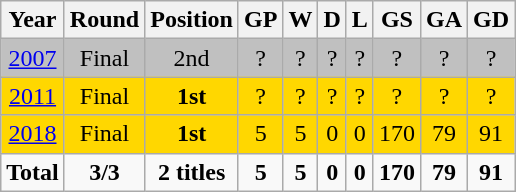<table class="wikitable" style="text-align: center;">
<tr>
<th>Year</th>
<th>Round</th>
<th>Position</th>
<th>GP</th>
<th>W</th>
<th>D</th>
<th>L</th>
<th>GS</th>
<th>GA</th>
<th>GD</th>
</tr>
<tr bgcolor=silver>
<td><a href='#'>2007</a></td>
<td>Final</td>
<td>2nd</td>
<td>?</td>
<td>?</td>
<td>?</td>
<td>?</td>
<td>?</td>
<td>?</td>
<td>?</td>
</tr>
<tr bgcolor=gold>
<td><a href='#'>2011</a></td>
<td>Final</td>
<td><strong>1st</strong></td>
<td>?</td>
<td>?</td>
<td>?</td>
<td>?</td>
<td>?</td>
<td>?</td>
<td>?</td>
</tr>
<tr bgcolor=gold>
<td><a href='#'>2018</a></td>
<td>Final</td>
<td><strong>1st</strong></td>
<td>5</td>
<td>5</td>
<td>0</td>
<td>0</td>
<td>170</td>
<td>79</td>
<td>91</td>
</tr>
<tr>
<td><strong>Total</strong></td>
<td><strong>3/3</strong></td>
<td><strong>2 titles</strong></td>
<td><strong>5</strong></td>
<td><strong>5</strong></td>
<td><strong>0</strong></td>
<td><strong>0</strong></td>
<td><strong>170</strong></td>
<td><strong>79</strong></td>
<td><strong>91</strong></td>
</tr>
</table>
